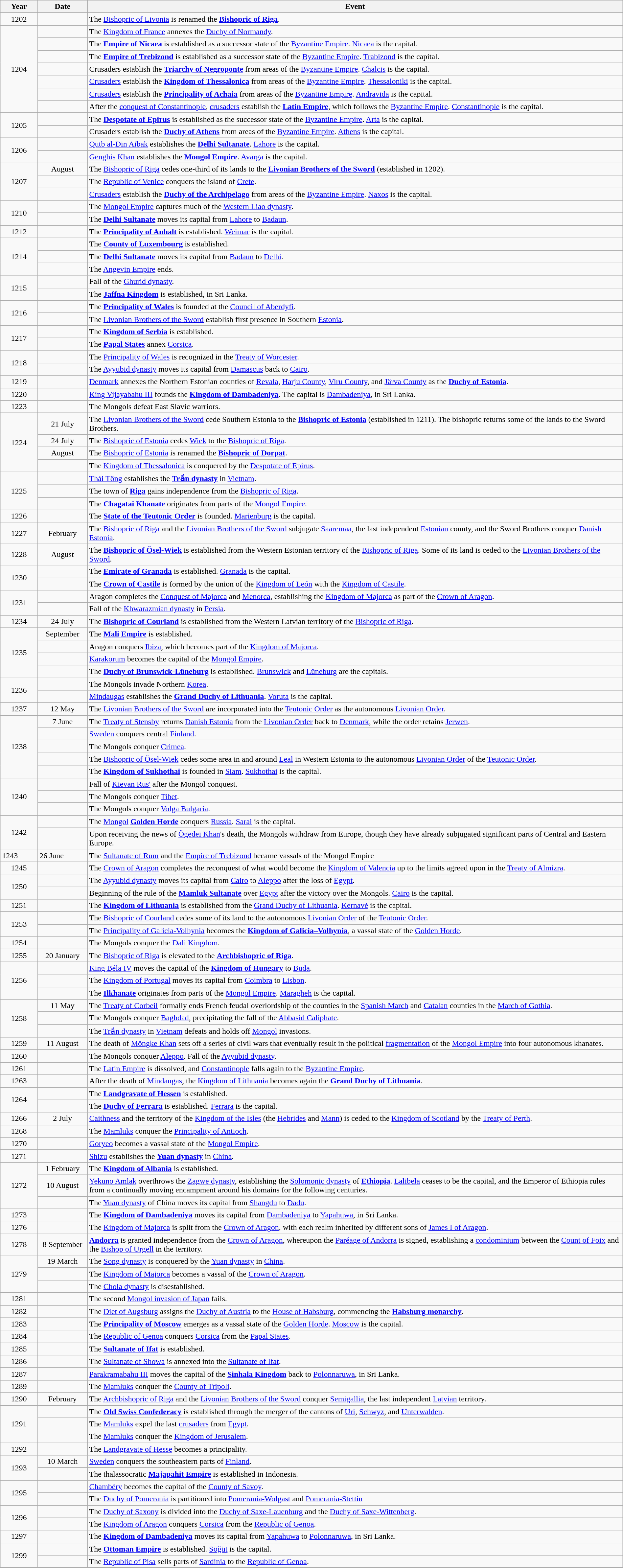<table class=wikitable style="width:100%;">
<tr>
<th style="width:6%">Year</th>
<th style="width:8%">Date</th>
<th style="width:86%">Event</th>
</tr>
<tr>
<td align=center>1202</td>
<td></td>
<td>The <a href='#'>Bishopric of Livonia</a> is renamed the <strong><a href='#'>Bishopric of Riga</a></strong>.</td>
</tr>
<tr>
<td rowspan=7 align=center>1204</td>
<td></td>
<td>The <a href='#'>Kingdom of France</a> annexes the <a href='#'>Duchy of Normandy</a>.</td>
</tr>
<tr>
<td></td>
<td>The <strong><a href='#'>Empire of Nicaea</a></strong> is established as a successor state of the <a href='#'>Byzantine Empire</a>. <a href='#'>Nicaea</a> is the capital.</td>
</tr>
<tr>
<td></td>
<td>The <strong><a href='#'>Empire of Trebizond</a></strong> is established as a successor state of the <a href='#'>Byzantine Empire</a>. <a href='#'>Trabizond</a> is the capital.</td>
</tr>
<tr>
<td></td>
<td>Crusaders establish the <strong><a href='#'>Triarchy of Negroponte</a></strong> from areas of the <a href='#'>Byzantine Empire</a>. <a href='#'>Chalcis</a> is the capital.</td>
</tr>
<tr>
<td></td>
<td><a href='#'>Crusaders</a> establish the <strong><a href='#'>Kingdom of Thessalonica</a></strong> from areas of the <a href='#'>Byzantine Empire</a>. <a href='#'>Thessaloniki</a> is the capital.</td>
</tr>
<tr>
<td></td>
<td><a href='#'>Crusaders</a> establish the <strong><a href='#'>Principality of Achaia</a></strong> from areas of the <a href='#'>Byzantine Empire</a>. <a href='#'>Andravida</a> is the capital.</td>
</tr>
<tr>
<td></td>
<td>After the <a href='#'>conquest of Constantinople</a>, <a href='#'>crusaders</a> establish the <strong><a href='#'>Latin Empire</a></strong>, which follows the <a href='#'>Byzantine Empire</a>. <a href='#'>Constantinople</a> is the capital.</td>
</tr>
<tr>
<td rowspan=2 align=center>1205</td>
<td></td>
<td>The <strong><a href='#'>Despotate of Epirus</a></strong> is established as the successor state of the <a href='#'>Byzantine Empire</a>. <a href='#'>Arta</a> is the capital.</td>
</tr>
<tr>
<td></td>
<td>Crusaders establish the <strong><a href='#'>Duchy of Athens</a></strong> from areas of the <a href='#'>Byzantine Empire</a>. <a href='#'>Athens</a> is the capital.</td>
</tr>
<tr>
<td rowspan=2 align=center>1206</td>
<td></td>
<td><a href='#'>Qutb al-Din Aibak</a> establishes the <strong><a href='#'>Delhi Sultanate</a></strong>. <a href='#'>Lahore</a> is the capital.</td>
</tr>
<tr>
<td></td>
<td><a href='#'>Genghis Khan</a> establishes the <strong><a href='#'>Mongol Empire</a></strong>. <a href='#'>Avarga</a> is the capital.</td>
</tr>
<tr>
<td rowspan=3 align=center>1207</td>
<td align=center>August</td>
<td>The <a href='#'>Bishopric of Riga</a> cedes one-third of its lands to the <strong><a href='#'>Livonian Brothers of the Sword</a></strong> (established in 1202).</td>
</tr>
<tr>
<td></td>
<td>The <a href='#'>Republic of Venice</a> conquers the island of <a href='#'>Crete</a>.</td>
</tr>
<tr>
<td></td>
<td><a href='#'>Crusaders</a> establish the <strong><a href='#'>Duchy of the Archipelago</a></strong> from areas of the <a href='#'>Byzantine Empire</a>. <a href='#'>Naxos</a> is the capital.</td>
</tr>
<tr>
<td rowspan=2 align=center>1210</td>
<td></td>
<td>The <a href='#'>Mongol Empire</a> captures much of the <a href='#'>Western Liao dynasty</a>.</td>
</tr>
<tr>
<td></td>
<td>The <strong><a href='#'>Delhi Sultanate</a></strong> moves its capital from <a href='#'>Lahore</a> to <a href='#'>Badaun</a>.</td>
</tr>
<tr>
<td align=center>1212</td>
<td></td>
<td>The <strong><a href='#'>Principality of Anhalt</a></strong> is established. <a href='#'>Weimar</a> is the capital.</td>
</tr>
<tr>
<td rowspan=3 align=center>1214</td>
<td></td>
<td>The <strong><a href='#'>County of Luxembourg</a></strong> is established.</td>
</tr>
<tr>
<td></td>
<td>The <strong><a href='#'>Delhi Sultanate</a></strong> moves its capital from <a href='#'>Badaun</a> to <a href='#'>Delhi</a>.</td>
</tr>
<tr>
<td></td>
<td>The <a href='#'>Angevin Empire</a> ends.</td>
</tr>
<tr>
<td rowspan=2 align=center>1215</td>
<td></td>
<td>Fall of the <a href='#'>Ghurid dynasty</a>.</td>
</tr>
<tr>
<td></td>
<td>The <strong><a href='#'>Jaffna Kingdom</a></strong> is established, in Sri Lanka.</td>
</tr>
<tr>
<td rowspan=2 align=center>1216</td>
<td></td>
<td>The <strong><a href='#'>Principality of Wales</a></strong> is founded at the <a href='#'>Council of Aberdyfi</a>.</td>
</tr>
<tr>
<td></td>
<td>The <a href='#'>Livonian Brothers of the Sword</a> establish first presence in Southern <a href='#'>Estonia</a>.</td>
</tr>
<tr>
<td rowspan=2 align=center>1217</td>
<td></td>
<td>The <strong><a href='#'>Kingdom of Serbia</a></strong> is established.</td>
</tr>
<tr>
<td></td>
<td>The <strong><a href='#'>Papal States</a></strong> annex <a href='#'>Corsica</a>.</td>
</tr>
<tr>
<td rowspan=2 align=center>1218</td>
<td></td>
<td>The <a href='#'>Principality of Wales</a> is recognized in the <a href='#'>Treaty of Worcester</a>.</td>
</tr>
<tr>
<td></td>
<td>The <a href='#'>Ayyubid dynasty</a> moves its capital from <a href='#'>Damascus</a> back to <a href='#'>Cairo</a>.</td>
</tr>
<tr>
<td align=center>1219</td>
<td></td>
<td><a href='#'>Denmark</a> annexes the Northern Estonian counties of <a href='#'>Revala</a>, <a href='#'>Harju County</a>, <a href='#'>Viru County</a>, and <a href='#'>Järva County</a> as the <strong><a href='#'>Duchy of Estonia</a></strong>.</td>
</tr>
<tr>
<td align=center>1220</td>
<td></td>
<td><a href='#'>King Vijayabahu III</a> founds the <strong><a href='#'>Kingdom of Dambadeniya</a></strong>. The capital is <a href='#'>Dambadeniya</a>, in Sri Lanka.</td>
</tr>
<tr>
<td align=center>1223</td>
<td></td>
<td>The Mongols defeat East Slavic warriors.</td>
</tr>
<tr>
<td rowspan=4 align=center>1224</td>
<td align=center>21 July</td>
<td>The <a href='#'>Livonian Brothers of the Sword</a> cede Southern Estonia to the <strong><a href='#'>Bishopric of Estonia</a></strong> (established in 1211). The bishopric returns some of the lands to the Sword Brothers.</td>
</tr>
<tr>
<td align=center>24 July</td>
<td>The <a href='#'>Bishopric of Estonia</a> cedes <a href='#'>Wiek</a> to the <a href='#'>Bishopric of Riga</a>.</td>
</tr>
<tr>
<td align=center>August</td>
<td>The <a href='#'>Bishopric of Estonia</a> is renamed the <strong><a href='#'>Bishopric of Dorpat</a></strong>.</td>
</tr>
<tr>
<td></td>
<td>The <a href='#'>Kingdom of Thessalonica</a> is conquered by the <a href='#'>Despotate of Epirus</a>.</td>
</tr>
<tr>
<td rowspan=3 align=center>1225</td>
<td></td>
<td><a href='#'>Thái Tông</a> establishes the <strong><a href='#'>Trần dynasty</a></strong> in <a href='#'>Vietnam</a>.</td>
</tr>
<tr>
<td></td>
<td>The town of <strong><a href='#'>Riga</a></strong> gains independence from the <a href='#'>Bishopric of Riga</a>.</td>
</tr>
<tr>
<td></td>
<td>The <strong><a href='#'>Chagatai Khanate</a></strong> originates from parts of the <a href='#'>Mongol Empire</a>.</td>
</tr>
<tr>
<td align=center>1226</td>
<td></td>
<td>The <strong><a href='#'>State of the Teutonic Order</a></strong> is founded. <a href='#'>Marienburg</a> is the capital.</td>
</tr>
<tr>
<td align=center>1227</td>
<td align=center>February</td>
<td>The <a href='#'>Bishopric of Riga</a> and the <a href='#'>Livonian Brothers of the Sword</a> subjugate <a href='#'>Saaremaa</a>, the last independent <a href='#'>Estonian</a> county, and the Sword Brothers conquer <a href='#'>Danish Estonia</a>.</td>
</tr>
<tr>
<td align=center>1228</td>
<td align=center>August</td>
<td>The <strong><a href='#'>Bishopric of Ösel-Wiek</a></strong> is established from the Western Estonian territory of the <a href='#'>Bishopric of Riga</a>. Some of its land is ceded to the <a href='#'>Livonian Brothers of the Sword</a>.</td>
</tr>
<tr>
<td rowspan=2 align=center>1230</td>
<td></td>
<td>The <strong><a href='#'>Emirate of Granada</a></strong> is established. <a href='#'>Granada</a> is the capital.</td>
</tr>
<tr>
<td></td>
<td>The <strong><a href='#'>Crown of Castile</a></strong> is formed by the union of the <a href='#'>Kingdom of León</a> with the <a href='#'>Kingdom of Castile</a>.</td>
</tr>
<tr>
<td rowspan=2 align=center>1231</td>
<td></td>
<td>Aragon completes the <a href='#'>Conquest of Majorca</a> and <a href='#'>Menorca</a>, establishing the <a href='#'>Kingdom of Majorca</a> as part of the <a href='#'>Crown of Aragon</a>.</td>
</tr>
<tr>
<td></td>
<td>Fall of the <a href='#'>Khwarazmian dynasty</a> in <a href='#'>Persia</a>.</td>
</tr>
<tr>
<td align=center>1234</td>
<td align=center>24 July</td>
<td>The <strong><a href='#'>Bishopric of Courland</a></strong> is established from the Western Latvian territory of the <a href='#'>Bishopric of Riga</a>.</td>
</tr>
<tr>
<td rowspan=4 align=center>1235</td>
<td align=center>September</td>
<td>The <strong><a href='#'>Mali Empire</a></strong> is established.</td>
</tr>
<tr>
<td></td>
<td>Aragon conquers <a href='#'>Ibiza</a>, which becomes part of the <a href='#'>Kingdom of Majorca</a>.</td>
</tr>
<tr>
<td></td>
<td><a href='#'>Karakorum</a> becomes the capital of the <a href='#'>Mongol Empire</a>.</td>
</tr>
<tr>
<td></td>
<td>The <strong><a href='#'>Duchy of Brunswick-Lüneburg</a></strong> is established. <a href='#'>Brunswick</a> and <a href='#'>Lüneburg</a> are the capitals.</td>
</tr>
<tr>
<td rowspan=2 align=center>1236</td>
<td></td>
<td>The Mongols invade Northern <a href='#'>Korea</a>.</td>
</tr>
<tr>
<td></td>
<td><a href='#'>Mindaugas</a> establishes the <strong><a href='#'>Grand Duchy of Lithuania</a></strong>. <a href='#'>Voruta</a> is the capital.</td>
</tr>
<tr>
<td align=center>1237</td>
<td align=center>12 May</td>
<td>The <a href='#'>Livonian Brothers of the Sword</a> are incorporated into the <a href='#'>Teutonic Order</a> as the autonomous <a href='#'>Livonian Order</a>.</td>
</tr>
<tr>
<td rowspan=5 align=center>1238</td>
<td align=center>7 June</td>
<td>The <a href='#'>Treaty of Stensby</a> returns <a href='#'>Danish Estonia</a> from the <a href='#'>Livonian Order</a> back to <a href='#'>Denmark</a>, while the order retains <a href='#'>Jerwen</a>.</td>
</tr>
<tr>
<td></td>
<td><a href='#'>Sweden</a> conquers central <a href='#'>Finland</a>.</td>
</tr>
<tr>
<td></td>
<td>The Mongols conquer <a href='#'>Crimea</a>.</td>
</tr>
<tr>
<td></td>
<td>The <a href='#'>Bishopric of Ösel-Wiek</a> cedes some area in and around <a href='#'>Leal</a> in Western Estonia to the autonomous <a href='#'>Livonian Order</a> of the <a href='#'>Teutonic Order</a>.</td>
</tr>
<tr>
<td></td>
<td>The <strong><a href='#'>Kingdom of Sukhothai</a></strong> is founded in <a href='#'>Siam</a>. <a href='#'>Sukhothai</a> is the capital.</td>
</tr>
<tr>
<td rowspan=3 align=center>1240</td>
<td></td>
<td>Fall of <a href='#'>Kievan Rus'</a> after the Mongol conquest.</td>
</tr>
<tr>
<td></td>
<td>The Mongols conquer <a href='#'>Tibet</a>.</td>
</tr>
<tr>
<td></td>
<td>The Mongols conquer <a href='#'>Volga Bulgaria</a>.</td>
</tr>
<tr>
<td rowspan=2 align=center>1242</td>
<td></td>
<td>The <a href='#'>Mongol</a> <strong><a href='#'>Golden Horde</a></strong> conquers <a href='#'>Russia</a>. <a href='#'>Sarai</a> is the capital.</td>
</tr>
<tr>
<td></td>
<td>Upon receiving the news of <a href='#'>Ögedei Khan</a>'s death, the Mongols withdraw from Europe, though they have already subjugated significant parts of Central and Eastern Europe.</td>
</tr>
<tr>
<td>1243</td>
<td>26 June</td>
<td>The <a href='#'>Sultanate of Rum</a> and the <a href='#'>Empire of Trebizond</a> became vassals of the Mongol Empire</td>
</tr>
<tr>
<td align=center>1245</td>
<td></td>
<td>The <a href='#'>Crown of Aragon</a> completes the reconquest of what would become the <a href='#'>Kingdom of Valencia</a> up to the limits agreed upon in the <a href='#'>Treaty of Almizra</a>.</td>
</tr>
<tr>
<td rowspan=2 align=center>1250</td>
<td></td>
<td>The <a href='#'>Ayyubid dynasty</a> moves its capital from <a href='#'>Cairo</a> to <a href='#'>Aleppo</a> after the loss of <a href='#'>Egypt</a>.</td>
</tr>
<tr>
<td></td>
<td>Beginning of the rule of the <strong><a href='#'>Mamluk Sultanate</a></strong> over <a href='#'>Egypt</a> after the victory over the Mongols. <a href='#'>Cairo</a> is the capital.</td>
</tr>
<tr>
<td align=center>1251</td>
<td></td>
<td>The <strong><a href='#'>Kingdom of Lithuania</a></strong> is established from the <a href='#'>Grand Duchy of Lithuania</a>. <a href='#'>Kernavė</a> is the capital.</td>
</tr>
<tr>
<td rowspan=2 align=center>1253</td>
<td></td>
<td>The <a href='#'>Bishopric of Courland</a> cedes some of its land to the autonomous <a href='#'>Livonian Order</a> of the <a href='#'>Teutonic Order</a>.</td>
</tr>
<tr>
<td></td>
<td>The <a href='#'>Principality of Galicia-Volhynia</a> becomes the <strong><a href='#'>Kingdom of Galicia–Volhynia</a></strong>, a vassal state of the <a href='#'>Golden Horde</a>.</td>
</tr>
<tr>
<td align=center>1254</td>
<td></td>
<td>The Mongols conquer the <a href='#'>Dali Kingdom</a>.</td>
</tr>
<tr>
<td align=center>1255</td>
<td align=center>20 January</td>
<td>The <a href='#'>Bishopric of Riga</a> is elevated to the <strong><a href='#'>Archbishopric of Riga</a></strong>.</td>
</tr>
<tr>
<td rowspan=3 align=center>1256</td>
<td></td>
<td><a href='#'>King Béla IV</a> moves the capital of the <strong><a href='#'>Kingdom of Hungary</a></strong> to <a href='#'>Buda</a>.</td>
</tr>
<tr>
<td></td>
<td>The <a href='#'>Kingdom of Portugal</a> moves its capital from <a href='#'>Coimbra</a> to <a href='#'>Lisbon</a>.</td>
</tr>
<tr>
<td></td>
<td>The <strong><a href='#'>Ilkhanate</a></strong> originates from parts of the <a href='#'>Mongol Empire</a>. <a href='#'>Maragheh</a> is the capital.</td>
</tr>
<tr>
<td rowspan=3 align=center>1258</td>
<td align=center>11 May</td>
<td>The <a href='#'>Treaty of Corbeil</a> formally ends French feudal overlordship of the counties in the <a href='#'>Spanish March</a> and <a href='#'>Catalan</a> counties in the <a href='#'>March of Gothia</a>.</td>
</tr>
<tr>
<td></td>
<td>The Mongols conquer <a href='#'>Baghdad</a>, precipitating the fall of the <a href='#'>Abbasid Caliphate</a>.</td>
</tr>
<tr>
<td></td>
<td>The <a href='#'>Trần dynasty</a> in <a href='#'>Vietnam</a> defeats and holds off <a href='#'>Mongol</a> invasions.</td>
</tr>
<tr>
<td align=center>1259</td>
<td align=center>11 August</td>
<td>The death of <a href='#'>Möngke Khan</a> sets off a series of civil wars that eventually result in the political <a href='#'>fragmentation</a> of the <a href='#'>Mongol Empire</a> into four autonomous khanates.</td>
</tr>
<tr>
<td align=center>1260</td>
<td></td>
<td>The Mongols conquer <a href='#'>Aleppo</a>. Fall of the <a href='#'>Ayyubid dynasty</a>.</td>
</tr>
<tr>
<td align=center>1261</td>
<td></td>
<td>The <a href='#'>Latin Empire</a> is dissolved, and <a href='#'>Constantinople</a> falls again to the <a href='#'>Byzantine Empire</a>.</td>
</tr>
<tr>
<td align=center>1263</td>
<td></td>
<td>After the death of <a href='#'>Mindaugas</a>, the <a href='#'>Kingdom of Lithuania</a> becomes again the <strong><a href='#'>Grand Duchy of Lithuania</a></strong>.</td>
</tr>
<tr>
<td rowspan=2 align=center>1264</td>
<td></td>
<td>The <strong><a href='#'>Landgravate of Hessen</a></strong> is established.</td>
</tr>
<tr>
<td></td>
<td>The <strong><a href='#'>Duchy of Ferrara</a></strong> is established. <a href='#'>Ferrara</a> is the capital.</td>
</tr>
<tr>
<td align=center>1266</td>
<td align=center>2 July</td>
<td><a href='#'>Caithness</a> and the territory of the <a href='#'>Kingdom of the Isles</a> (the <a href='#'>Hebrides</a> and <a href='#'>Mann</a>) is ceded to the <a href='#'>Kingdom of Scotland</a> by the <a href='#'>Treaty of Perth</a>.</td>
</tr>
<tr>
<td align=center>1268</td>
<td></td>
<td>The <a href='#'>Mamluks</a> conquer the <a href='#'>Principality of Antioch</a>.</td>
</tr>
<tr>
<td align=center>1270</td>
<td></td>
<td><a href='#'>Goryeo</a> becomes a vassal state of the <a href='#'>Mongol Empire</a>.</td>
</tr>
<tr>
<td align=center>1271</td>
<td></td>
<td><a href='#'>Shizu</a> establishes the <strong><a href='#'>Yuan dynasty</a></strong> in <a href='#'>China</a>.</td>
</tr>
<tr>
<td rowspan=3 align=center>1272</td>
<td align=center>1 February</td>
<td>The <strong><a href='#'>Kingdom of Albania</a></strong> is established.</td>
</tr>
<tr>
<td align=center>10 August</td>
<td><a href='#'>Yekuno Amlak</a> overthrows the <a href='#'>Zagwe dynasty</a>, establishing the <a href='#'>Solomonic dynasty</a> of <strong><a href='#'>Ethiopia</a></strong>. <a href='#'>Lalibela</a> ceases to be the capital, and the Emperor of Ethiopia rules from a continually moving encampment around his domains for the following centuries.</td>
</tr>
<tr>
<td></td>
<td>The <a href='#'>Yuan dynasty</a> of China moves its capital from <a href='#'>Shangdu</a> to <a href='#'>Dadu</a>.</td>
</tr>
<tr>
<td align=center>1273</td>
<td></td>
<td>The <strong><a href='#'>Kingdom of Dambadeniya</a></strong> moves its capital from <a href='#'>Dambadeniya</a> to <a href='#'>Yapahuwa</a>, in Sri Lanka.</td>
</tr>
<tr>
<td align=center>1276</td>
<td></td>
<td>The <a href='#'>Kingdom of Majorca</a> is split from the <a href='#'>Crown of Aragon</a>, with each realm inherited by different sons of <a href='#'>James I of Aragon</a>.</td>
</tr>
<tr>
<td align=center>1278</td>
<td align=center>8 September</td>
<td><strong><a href='#'>Andorra</a></strong> is granted independence from the <a href='#'>Crown of Aragon</a>, whereupon the <a href='#'>Paréage of Andorra</a> is signed, establishing a <a href='#'>condominium</a> between the <a href='#'>Count of Foix</a> and the <a href='#'>Bishop of Urgell</a> in the territory.</td>
</tr>
<tr>
<td rowspan=3 align=center>1279</td>
<td align=center>19 March</td>
<td>The <a href='#'>Song dynasty</a> is conquered by the <a href='#'>Yuan dynasty</a> in <a href='#'>China</a>.</td>
</tr>
<tr>
<td></td>
<td>The <a href='#'>Kingdom of Majorca</a> becomes a vassal of the <a href='#'>Crown of Aragon</a>.</td>
</tr>
<tr>
<td></td>
<td>The <a href='#'>Chola dynasty</a> is disestablished.</td>
</tr>
<tr>
<td align=center>1281</td>
<td></td>
<td>The second <a href='#'>Mongol invasion of Japan</a> fails.</td>
</tr>
<tr>
<td align=center>1282</td>
<td></td>
<td>The <a href='#'>Diet of Augsburg</a> assigns the <a href='#'>Duchy of Austria</a> to the <a href='#'>House of Habsburg</a>, commencing the <strong><a href='#'>Habsburg monarchy</a></strong>.</td>
</tr>
<tr>
<td align=center>1283</td>
<td></td>
<td>The <strong><a href='#'>Principality of Moscow</a></strong> emerges as a vassal state of the <a href='#'>Golden Horde</a>. <a href='#'>Moscow</a> is the capital.</td>
</tr>
<tr>
<td align=center>1284</td>
<td></td>
<td>The <a href='#'>Republic of Genoa</a> conquers <a href='#'>Corsica</a> from the <a href='#'>Papal States</a>.</td>
</tr>
<tr>
<td align=center>1285</td>
<td></td>
<td>The <strong><a href='#'>Sultanate of Ifat</a></strong> is established.</td>
</tr>
<tr>
<td align=center>1286</td>
<td></td>
<td>The <a href='#'>Sultanate of Showa</a> is annexed into the <a href='#'>Sultanate of Ifat</a>.</td>
</tr>
<tr>
<td align=center>1287</td>
<td></td>
<td><a href='#'>Parakramabahu III</a> moves the capital of the <strong><a href='#'>Sinhala Kingdom</a></strong> back to <a href='#'>Polonnaruwa</a>, in Sri Lanka.</td>
</tr>
<tr>
<td align=center>1289</td>
<td></td>
<td>The <a href='#'>Mamluks</a> conquer the <a href='#'>County of Tripoli</a>.</td>
</tr>
<tr>
<td align=center>1290</td>
<td align=center>February</td>
<td>The <a href='#'>Archbishopric of Riga</a> and the <a href='#'>Livonian Brothers of the Sword</a> conquer <a href='#'>Semigallia</a>, the last independent <a href='#'>Latvian</a> territory.</td>
</tr>
<tr>
<td rowspan=3 align=center>1291</td>
<td></td>
<td>The <strong><a href='#'>Old Swiss Confederacy</a></strong> is established through the merger of the cantons of <a href='#'>Uri</a>, <a href='#'>Schwyz</a>, and <a href='#'>Unterwalden</a>.</td>
</tr>
<tr>
<td></td>
<td>The <a href='#'>Mamluks</a> expel the last <a href='#'>crusaders</a> from <a href='#'>Egypt</a>.</td>
</tr>
<tr>
<td></td>
<td>The <a href='#'>Mamluks</a> conquer the <a href='#'>Kingdom of Jerusalem</a>.</td>
</tr>
<tr>
<td align=center>1292</td>
<td></td>
<td>The <a href='#'>Landgravate of Hesse</a> becomes a principality.</td>
</tr>
<tr>
<td rowspan=2 align=center>1293</td>
<td align=center>10 March</td>
<td><a href='#'>Sweden</a> conquers the southeastern parts of <a href='#'>Finland</a>.</td>
</tr>
<tr>
<td></td>
<td>The thalassocratic <strong><a href='#'>Majapahit Empire</a></strong> is established in Indonesia.</td>
</tr>
<tr>
<td rowspan="2" align="center">1295</td>
<td></td>
<td><a href='#'>Chambéry</a> becomes the capital of the <a href='#'>County of Savoy</a>.</td>
</tr>
<tr>
<td></td>
<td>The <a href='#'>Duchy of Pomerania</a> is partitioned into <a href='#'>Pomerania-Wolgast</a> and <a href='#'>Pomerania-Stettin</a></td>
</tr>
<tr>
<td rowspan=2 align=center>1296</td>
<td></td>
<td>The <a href='#'>Duchy of Saxony</a> is divided into the <a href='#'>Duchy of Saxe-Lauenburg</a> and the <a href='#'>Duchy of Saxe-Wittenberg</a>.</td>
</tr>
<tr>
<td></td>
<td>The <a href='#'>Kingdom of Aragon</a> conquers <a href='#'>Corsica</a> from the <a href='#'>Republic of Genoa</a>.</td>
</tr>
<tr>
<td align=center>1297</td>
<td></td>
<td>The <strong><a href='#'>Kingdom of Dambadeniya</a></strong> moves its capital from <a href='#'>Yapahuwa</a> to <a href='#'>Polonnaruwa</a>, in Sri Lanka.</td>
</tr>
<tr>
<td rowspan=2 align=center>1299</td>
<td></td>
<td>The <strong><a href='#'>Ottoman Empire</a></strong> is established. <a href='#'>Söğüt</a> is the capital.</td>
</tr>
<tr>
<td></td>
<td>The <a href='#'>Republic of Pisa</a> sells parts of <a href='#'>Sardinia</a> to the <a href='#'>Republic of Genoa</a>.</td>
</tr>
</table>
